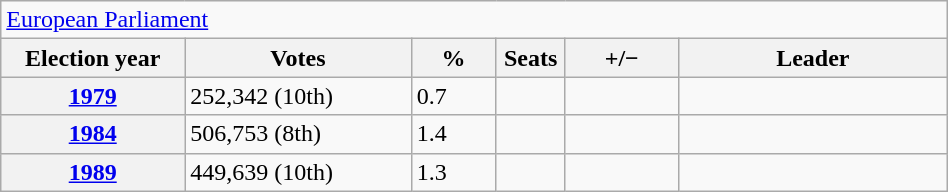<table class=wikitable style="width:50%; border:1px #AAAAFF solid">
<tr>
<td colspan=6><a href='#'>European Parliament</a></td>
</tr>
<tr>
<th width=13%>Election year</th>
<th width=16%>Votes</th>
<th width=6%>%</th>
<th width=1%>Seats</th>
<th width=8%>+/−</th>
<th width=19%>Leader</th>
</tr>
<tr>
<th><a href='#'>1979</a></th>
<td>252,342 (10th)</td>
<td>0.7</td>
<td></td>
<td></td>
<td></td>
</tr>
<tr>
<th><a href='#'>1984</a></th>
<td>506,753 (8th)</td>
<td>1.4</td>
<td></td>
<td></td>
<td></td>
</tr>
<tr>
<th><a href='#'>1989</a></th>
<td>449,639 (10th)</td>
<td>1.3</td>
<td></td>
<td></td>
<td></td>
</tr>
</table>
